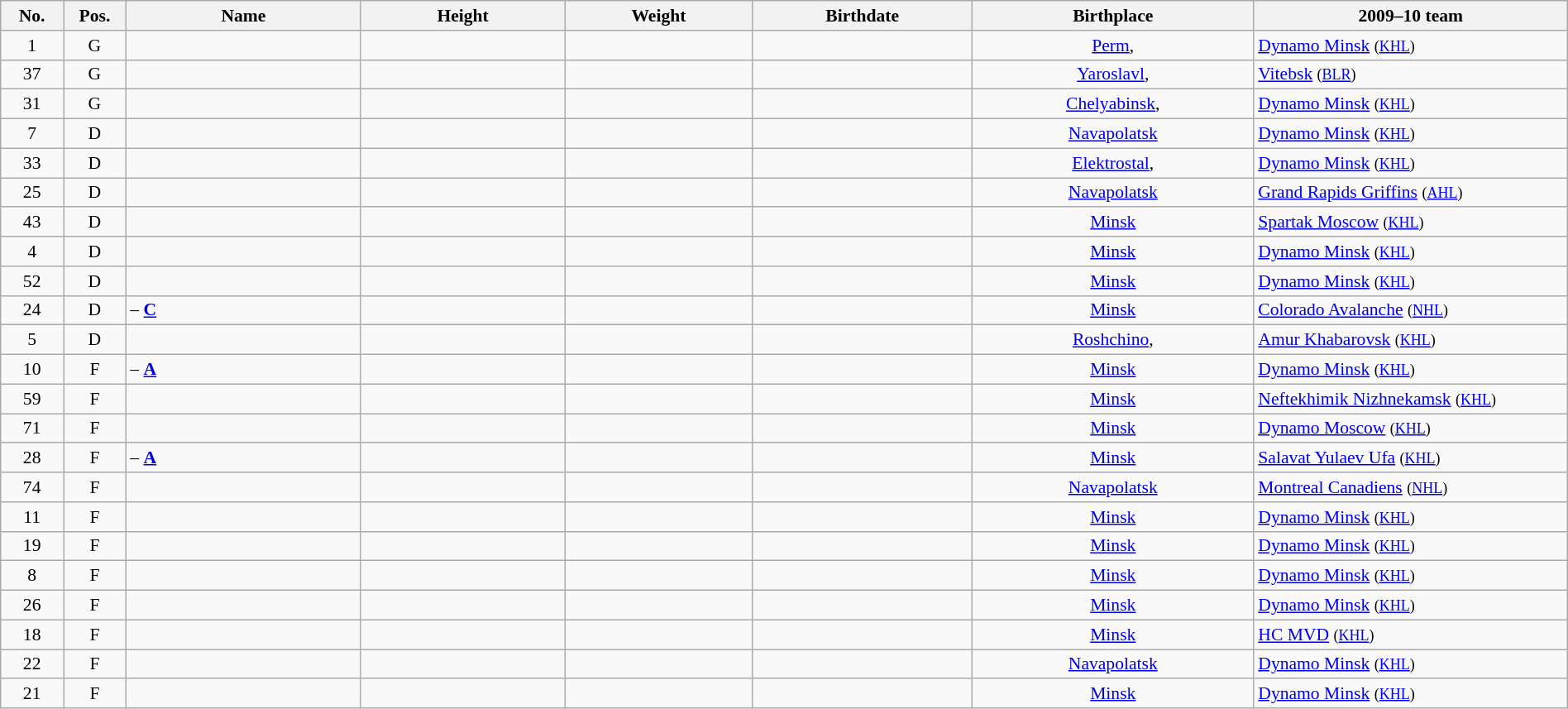<table class="wikitable sortable" style="width:100%;font-size: 90%; text-align: center;">
<tr>
<th style="width:  4%;">No.</th>
<th style="width:  4%;">Pos.</th>
<th style="width: 15%;">Name</th>
<th style="width: 13%;">Height</th>
<th style="width: 12%;">Weight</th>
<th style="width: 14%;">Birthdate</th>
<th style="width: 18%;">Birthplace</th>
<th style="width: 20%;">2009–10 team</th>
</tr>
<tr>
<td>1</td>
<td>G</td>
<td style="text-align:left;"></td>
<td></td>
<td></td>
<td style="text-align:right;"></td>
<td><a href='#'>Perm</a>, </td>
<td style="text-align:left;"> <a href='#'>Dynamo Minsk</a> <small>(<a href='#'>KHL</a>)</small></td>
</tr>
<tr>
<td>37</td>
<td>G</td>
<td style="text-align:left;"></td>
<td></td>
<td></td>
<td style="text-align:right;"></td>
<td><a href='#'>Yaroslavl</a>, </td>
<td style="text-align:left;"> <a href='#'>Vitebsk</a> <small>(<a href='#'>BLR</a>)</small></td>
</tr>
<tr>
<td>31</td>
<td>G</td>
<td style="text-align:left;"></td>
<td></td>
<td></td>
<td style="text-align:right;"></td>
<td><a href='#'>Chelyabinsk</a>, </td>
<td style="text-align:left;"> <a href='#'>Dynamo Minsk</a> <small>(<a href='#'>KHL</a>)</small></td>
</tr>
<tr>
<td>7</td>
<td>D</td>
<td style="text-align:left;"></td>
<td></td>
<td></td>
<td style="text-align:right;"></td>
<td><a href='#'>Navapolatsk</a></td>
<td style="text-align:left;"> <a href='#'>Dynamo Minsk</a> <small>(<a href='#'>KHL</a>)</small></td>
</tr>
<tr>
<td>33</td>
<td>D</td>
<td style="text-align:left;"></td>
<td></td>
<td></td>
<td style="text-align:right;"></td>
<td><a href='#'>Elektrostal</a>, </td>
<td style="text-align:left;"> <a href='#'>Dynamo Minsk</a> <small>(<a href='#'>KHL</a>)</small></td>
</tr>
<tr>
<td>25</td>
<td>D</td>
<td style="text-align:left;"></td>
<td></td>
<td></td>
<td style="text-align:right;"></td>
<td><a href='#'>Navapolatsk</a></td>
<td style="text-align:left;"> <a href='#'>Grand Rapids Griffins</a> <small>(<a href='#'>AHL</a>)</small></td>
</tr>
<tr>
<td>43</td>
<td>D</td>
<td style="text-align:left;"></td>
<td></td>
<td></td>
<td style="text-align:right;"></td>
<td><a href='#'>Minsk</a></td>
<td style="text-align:left;"> <a href='#'>Spartak Moscow</a> <small>(<a href='#'>KHL</a>)</small></td>
</tr>
<tr>
<td>4</td>
<td>D</td>
<td style="text-align:left;"></td>
<td></td>
<td></td>
<td style="text-align:right;"></td>
<td><a href='#'>Minsk</a></td>
<td style="text-align:left;"> <a href='#'>Dynamo Minsk</a> <small>(<a href='#'>KHL</a>)</small></td>
</tr>
<tr>
<td>52</td>
<td>D</td>
<td style="text-align:left;"></td>
<td></td>
<td></td>
<td style="text-align:right;"></td>
<td><a href='#'>Minsk</a></td>
<td style="text-align:left;"> <a href='#'>Dynamo Minsk</a> <small>(<a href='#'>KHL</a>)</small></td>
</tr>
<tr>
<td>24</td>
<td>D</td>
<td style="text-align:left;"> – <strong><a href='#'>C</a></strong></td>
<td></td>
<td></td>
<td style="text-align:right;"></td>
<td><a href='#'>Minsk</a></td>
<td style="text-align:left;"> <a href='#'>Colorado Avalanche</a> <small>(<a href='#'>NHL</a>)</small></td>
</tr>
<tr>
<td>5</td>
<td>D</td>
<td style="text-align:left;"></td>
<td></td>
<td></td>
<td style="text-align:right;"></td>
<td><a href='#'>Roshchino</a>, </td>
<td style="text-align:left;"> <a href='#'>Amur Khabarovsk</a> <small>(<a href='#'>KHL</a>)</small></td>
</tr>
<tr>
<td>10</td>
<td>F</td>
<td style="text-align:left;"> – <strong><a href='#'>A</a></strong></td>
<td></td>
<td></td>
<td style="text-align:right;"></td>
<td><a href='#'>Minsk</a></td>
<td style="text-align:left;"> <a href='#'>Dynamo Minsk</a> <small>(<a href='#'>KHL</a>)</small></td>
</tr>
<tr>
<td>59</td>
<td>F</td>
<td style="text-align:left;"></td>
<td></td>
<td></td>
<td style="text-align:right;"></td>
<td><a href='#'>Minsk</a></td>
<td style="text-align:left;"> <a href='#'>Neftekhimik Nizhnekamsk</a> <small>(<a href='#'>KHL</a>)</small></td>
</tr>
<tr>
<td>71</td>
<td>F</td>
<td style="text-align:left;"></td>
<td></td>
<td></td>
<td style="text-align:right;"></td>
<td><a href='#'>Minsk</a></td>
<td style="text-align:left;"> <a href='#'>Dynamo Moscow</a> <small>(<a href='#'>KHL</a>)</small></td>
</tr>
<tr>
<td>28</td>
<td>F</td>
<td style="text-align:left;"> – <strong><a href='#'>A</a></strong></td>
<td></td>
<td></td>
<td style="text-align:right;"></td>
<td><a href='#'>Minsk</a></td>
<td style="text-align:left;"> <a href='#'>Salavat Yulaev Ufa</a> <small>(<a href='#'>KHL</a>)</small></td>
</tr>
<tr>
<td>74</td>
<td>F</td>
<td style="text-align:left;"></td>
<td></td>
<td></td>
<td style="text-align:right;"></td>
<td><a href='#'>Navapolatsk</a></td>
<td style="text-align:left;"> <a href='#'>Montreal Canadiens</a> <small>(<a href='#'>NHL</a>)</small></td>
</tr>
<tr>
<td>11</td>
<td>F</td>
<td style="text-align:left;"></td>
<td></td>
<td></td>
<td style="text-align:right;"></td>
<td><a href='#'>Minsk</a></td>
<td style="text-align:left;"> <a href='#'>Dynamo Minsk</a> <small>(<a href='#'>KHL</a>)</small></td>
</tr>
<tr>
<td>19</td>
<td>F</td>
<td style="text-align:left;"></td>
<td></td>
<td></td>
<td style="text-align:right;"></td>
<td><a href='#'>Minsk</a></td>
<td style="text-align:left;"> <a href='#'>Dynamo Minsk</a> <small>(<a href='#'>KHL</a>)</small></td>
</tr>
<tr>
<td>8</td>
<td>F</td>
<td style="text-align:left;"></td>
<td></td>
<td></td>
<td style="text-align:right;"></td>
<td><a href='#'>Minsk</a></td>
<td style="text-align:left;"> <a href='#'>Dynamo Minsk</a> <small>(<a href='#'>KHL</a>)</small></td>
</tr>
<tr>
<td>26</td>
<td>F</td>
<td style="text-align:left;"></td>
<td></td>
<td></td>
<td style="text-align:right;"></td>
<td><a href='#'>Minsk</a></td>
<td style="text-align:left;"> <a href='#'>Dynamo Minsk</a> <small>(<a href='#'>KHL</a>)</small></td>
</tr>
<tr>
<td>18</td>
<td>F</td>
<td style="text-align:left;"></td>
<td></td>
<td></td>
<td style="text-align:right;"></td>
<td><a href='#'>Minsk</a></td>
<td style="text-align:left;"> <a href='#'>HC MVD</a> <small>(<a href='#'>KHL</a>)</small></td>
</tr>
<tr>
<td>22</td>
<td>F</td>
<td style="text-align:left;"></td>
<td></td>
<td></td>
<td style="text-align:right;"></td>
<td><a href='#'>Navapolatsk</a></td>
<td style="text-align:left;"> <a href='#'>Dynamo Minsk</a> <small>(<a href='#'>KHL</a>)</small></td>
</tr>
<tr>
<td>21</td>
<td>F</td>
<td style="text-align:left;"></td>
<td></td>
<td></td>
<td style="text-align:right;"></td>
<td><a href='#'>Minsk</a></td>
<td style="text-align:left;"> <a href='#'>Dynamo Minsk</a> <small>(<a href='#'>KHL</a>)</small></td>
</tr>
</table>
